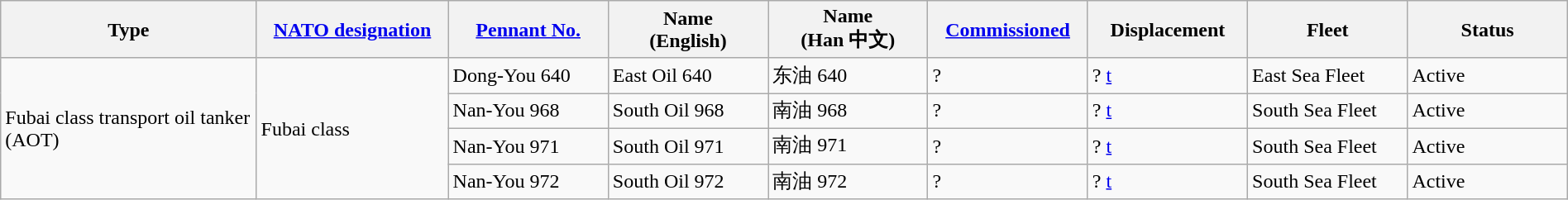<table class="wikitable sortable"  style="margin:auto; width:100%;">
<tr>
<th style="text-align:center; width:16%;">Type</th>
<th style="text-align:center; width:12%;"><a href='#'>NATO designation</a></th>
<th style="text-align:center; width:10%;"><a href='#'>Pennant No.</a></th>
<th style="text-align:center; width:10%;">Name<br>(English)</th>
<th style="text-align:center; width:10%;">Name<br>(Han 中文)</th>
<th style="text-align:center; width:10%;"><a href='#'>Commissioned</a></th>
<th style="text-align:center; width:10%;">Displacement</th>
<th style="text-align:center; width:10%;">Fleet</th>
<th style="text-align:center; width:10%;">Status</th>
</tr>
<tr>
<td rowspan="4">Fubai class transport oil tanker (AOT)</td>
<td rowspan="4">Fubai class</td>
<td>Dong-You 640</td>
<td>East Oil 640</td>
<td>东油 640</td>
<td>?</td>
<td>? <a href='#'>t</a></td>
<td>East Sea Fleet</td>
<td><span>Active</span></td>
</tr>
<tr>
<td>Nan-You 968</td>
<td>South Oil 968</td>
<td>南油 968</td>
<td>?</td>
<td>? <a href='#'>t</a></td>
<td>South Sea Fleet</td>
<td><span>Active</span></td>
</tr>
<tr>
<td>Nan-You 971</td>
<td>South Oil 971</td>
<td>南油 971</td>
<td>?</td>
<td>? <a href='#'>t</a></td>
<td>South Sea Fleet</td>
<td><span>Active</span></td>
</tr>
<tr>
<td>Nan-You 972</td>
<td>South Oil 972</td>
<td>南油 972</td>
<td>?</td>
<td>? <a href='#'>t</a></td>
<td>South Sea Fleet</td>
<td><span>Active</span></td>
</tr>
</table>
